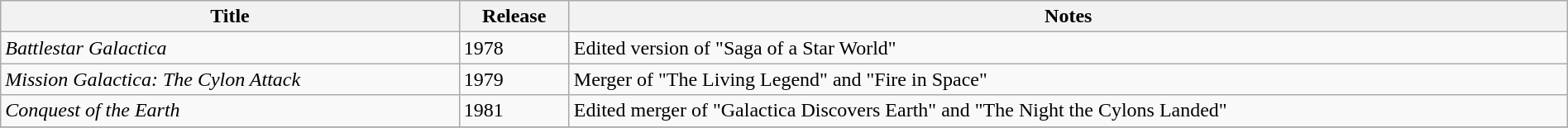<table class="wikitable" width="100%">
<tr>
<th>Title</th>
<th>Release</th>
<th>Notes</th>
</tr>
<tr>
<td><em>Battlestar Galactica</em></td>
<td>1978</td>
<td>Edited version of "Saga of a Star World"</td>
</tr>
<tr>
<td><em>Mission Galactica: The Cylon Attack</em></td>
<td>1979</td>
<td>Merger of "The Living Legend" and "Fire in Space"</td>
</tr>
<tr>
<td><em>Conquest of the Earth</em></td>
<td>1981</td>
<td>Edited merger of "Galactica Discovers Earth" and "The Night the Cylons Landed"</td>
</tr>
<tr>
</tr>
</table>
